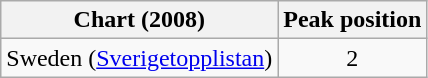<table class="wikitable">
<tr>
<th>Chart (2008)</th>
<th>Peak position</th>
</tr>
<tr>
<td>Sweden (<a href='#'>Sverigetopplistan</a>)</td>
<td align="center">2</td>
</tr>
</table>
